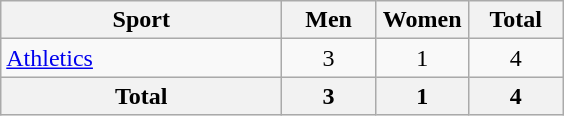<table class="wikitable sortable" style="text-align:center;">
<tr>
<th width=180>Sport</th>
<th width=55>Men</th>
<th width=55>Women</th>
<th width=55>Total</th>
</tr>
<tr>
<td align=left><a href='#'>Athletics</a></td>
<td>3</td>
<td>1</td>
<td>4</td>
</tr>
<tr>
<th>Total</th>
<th>3</th>
<th>1</th>
<th>4</th>
</tr>
</table>
